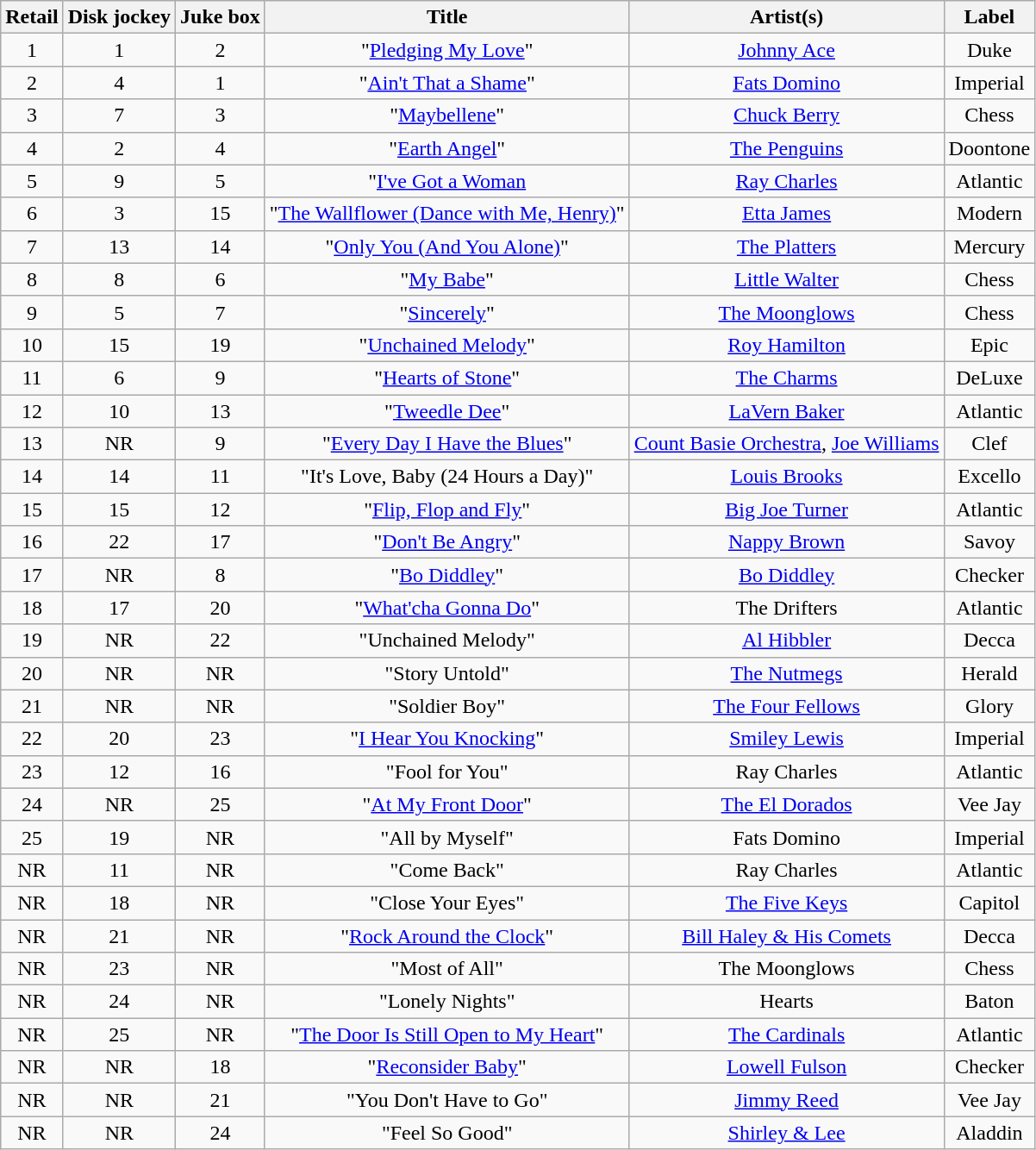<table class="wikitable sortable" style="text-align: center">
<tr>
<th scope="col">Retail</th>
<th scope="col">Disk jockey</th>
<th scope="col">Juke box</th>
<th scope="col">Title</th>
<th scope="col">Artist(s)</th>
<th scope="col">Label</th>
</tr>
<tr>
<td>1</td>
<td>1</td>
<td>2</td>
<td>"<a href='#'>Pledging My Love</a>"</td>
<td><a href='#'>Johnny Ace</a></td>
<td>Duke</td>
</tr>
<tr>
<td>2</td>
<td>4</td>
<td>1</td>
<td>"<a href='#'>Ain't That a Shame</a>"</td>
<td><a href='#'>Fats Domino</a></td>
<td>Imperial</td>
</tr>
<tr>
<td>3</td>
<td>7</td>
<td>3</td>
<td>"<a href='#'>Maybellene</a>"</td>
<td><a href='#'>Chuck Berry</a></td>
<td>Chess</td>
</tr>
<tr>
<td>4</td>
<td>2</td>
<td>4</td>
<td>"<a href='#'>Earth Angel</a>"</td>
<td><a href='#'>The Penguins</a></td>
<td>Doontone</td>
</tr>
<tr>
<td>5</td>
<td>9</td>
<td>5</td>
<td>"<a href='#'>I've Got a Woman</a></td>
<td><a href='#'>Ray Charles</a></td>
<td>Atlantic</td>
</tr>
<tr>
<td>6</td>
<td>3</td>
<td>15</td>
<td>"<a href='#'>The Wallflower (Dance with Me, Henry)</a>"</td>
<td><a href='#'>Etta James</a></td>
<td>Modern</td>
</tr>
<tr>
<td>7</td>
<td>13</td>
<td>14</td>
<td>"<a href='#'>Only You (And You Alone)</a>"</td>
<td><a href='#'>The Platters</a></td>
<td>Mercury</td>
</tr>
<tr>
<td>8</td>
<td>8</td>
<td>6</td>
<td>"<a href='#'>My Babe</a>"</td>
<td><a href='#'>Little Walter</a></td>
<td>Chess</td>
</tr>
<tr>
<td>9</td>
<td>5</td>
<td>7</td>
<td>"<a href='#'>Sincerely</a>"</td>
<td><a href='#'>The Moonglows</a></td>
<td>Chess</td>
</tr>
<tr>
<td>10</td>
<td>15</td>
<td>19</td>
<td>"<a href='#'>Unchained Melody</a>"</td>
<td><a href='#'>Roy Hamilton</a></td>
<td>Epic</td>
</tr>
<tr>
<td>11</td>
<td>6</td>
<td>9</td>
<td>"<a href='#'>Hearts of Stone</a>"</td>
<td><a href='#'>The Charms</a></td>
<td>DeLuxe</td>
</tr>
<tr>
<td>12</td>
<td>10</td>
<td>13</td>
<td>"<a href='#'>Tweedle Dee</a>"</td>
<td><a href='#'>LaVern Baker</a></td>
<td>Atlantic</td>
</tr>
<tr>
<td>13</td>
<td>NR</td>
<td>9</td>
<td>"<a href='#'>Every Day I Have the Blues</a>"</td>
<td><a href='#'>Count Basie Orchestra</a>, <a href='#'>Joe Williams</a></td>
<td>Clef</td>
</tr>
<tr>
<td>14</td>
<td>14</td>
<td>11</td>
<td>"It's Love, Baby (24 Hours a Day)"</td>
<td><a href='#'>Louis Brooks</a></td>
<td>Excello</td>
</tr>
<tr>
<td>15</td>
<td>15</td>
<td>12</td>
<td>"<a href='#'>Flip, Flop and Fly</a>"</td>
<td><a href='#'>Big Joe Turner</a></td>
<td>Atlantic</td>
</tr>
<tr>
<td>16</td>
<td>22</td>
<td>17</td>
<td>"<a href='#'>Don't Be Angry</a>"</td>
<td><a href='#'>Nappy Brown</a></td>
<td>Savoy</td>
</tr>
<tr>
<td>17</td>
<td>NR</td>
<td>8</td>
<td>"<a href='#'>Bo Diddley</a>"</td>
<td><a href='#'>Bo Diddley</a></td>
<td>Checker</td>
</tr>
<tr>
<td>18</td>
<td>17</td>
<td>20</td>
<td>"<a href='#'>What'cha Gonna Do</a>"</td>
<td>The Drifters</td>
<td>Atlantic</td>
</tr>
<tr>
<td>19</td>
<td>NR</td>
<td>22</td>
<td>"Unchained Melody"</td>
<td><a href='#'>Al Hibbler</a></td>
<td>Decca</td>
</tr>
<tr>
<td>20</td>
<td>NR</td>
<td>NR</td>
<td>"Story Untold"</td>
<td><a href='#'>The Nutmegs</a></td>
<td>Herald</td>
</tr>
<tr>
<td>21</td>
<td>NR</td>
<td>NR</td>
<td>"Soldier Boy"</td>
<td><a href='#'>The Four Fellows</a></td>
<td>Glory</td>
</tr>
<tr>
<td>22</td>
<td>20</td>
<td>23</td>
<td>"<a href='#'>I Hear You Knocking</a>"</td>
<td><a href='#'>Smiley Lewis</a></td>
<td>Imperial</td>
</tr>
<tr>
<td>23</td>
<td>12</td>
<td>16</td>
<td>"Fool for You"</td>
<td>Ray Charles</td>
<td>Atlantic</td>
</tr>
<tr>
<td>24</td>
<td>NR</td>
<td>25</td>
<td>"<a href='#'>At My Front Door</a>"</td>
<td><a href='#'>The El Dorados</a></td>
<td>Vee Jay</td>
</tr>
<tr>
<td>25</td>
<td>19</td>
<td>NR</td>
<td>"All by Myself"</td>
<td>Fats Domino</td>
<td>Imperial</td>
</tr>
<tr>
<td>NR</td>
<td>11</td>
<td>NR</td>
<td>"Come Back"</td>
<td>Ray Charles</td>
<td>Atlantic</td>
</tr>
<tr>
<td>NR</td>
<td>18</td>
<td>NR</td>
<td>"Close Your Eyes"</td>
<td><a href='#'>The Five Keys</a></td>
<td>Capitol</td>
</tr>
<tr>
<td>NR</td>
<td>21</td>
<td>NR</td>
<td>"<a href='#'>Rock Around the Clock</a>"</td>
<td><a href='#'>Bill Haley & His Comets</a></td>
<td>Decca</td>
</tr>
<tr>
<td>NR</td>
<td>23</td>
<td>NR</td>
<td>"Most of All"</td>
<td>The Moonglows</td>
<td>Chess</td>
</tr>
<tr>
<td>NR</td>
<td>24</td>
<td>NR</td>
<td>"Lonely Nights"</td>
<td>Hearts</td>
<td>Baton</td>
</tr>
<tr>
<td>NR</td>
<td>25</td>
<td>NR</td>
<td>"<a href='#'>The Door Is Still Open to My Heart</a>"</td>
<td><a href='#'>The Cardinals</a></td>
<td>Atlantic</td>
</tr>
<tr>
<td>NR</td>
<td>NR</td>
<td>18</td>
<td>"<a href='#'>Reconsider Baby</a>"</td>
<td><a href='#'>Lowell Fulson</a></td>
<td>Checker</td>
</tr>
<tr>
<td>NR</td>
<td>NR</td>
<td>21</td>
<td>"You Don't Have to Go"</td>
<td><a href='#'>Jimmy Reed</a></td>
<td>Vee Jay</td>
</tr>
<tr>
<td>NR</td>
<td>NR</td>
<td>24</td>
<td>"Feel So Good"</td>
<td><a href='#'>Shirley & Lee</a></td>
<td>Aladdin</td>
</tr>
</table>
